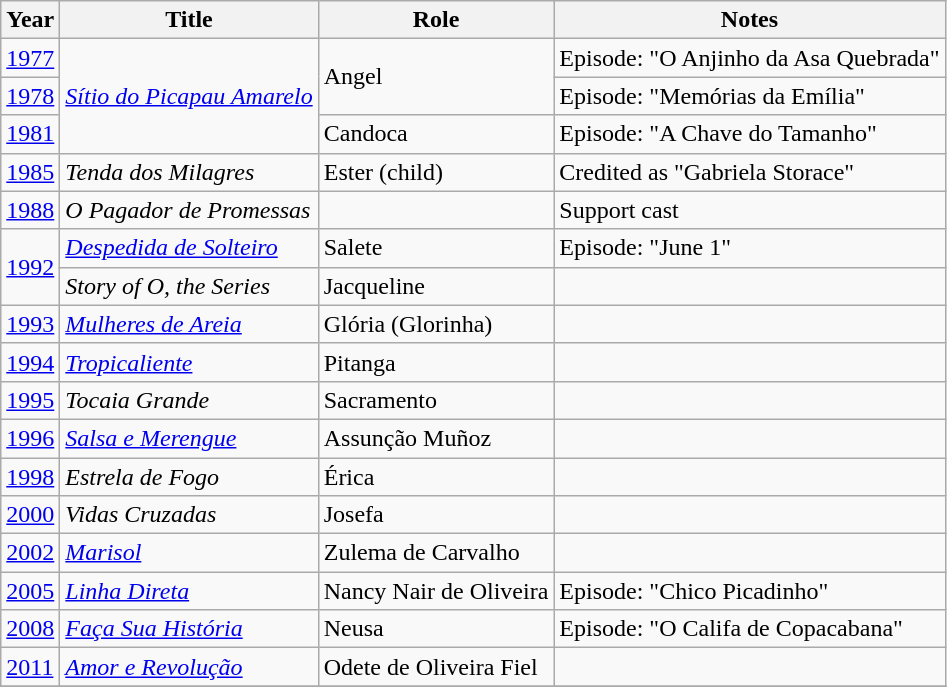<table class="wikitable">
<tr>
<th>Year</th>
<th>Title</th>
<th>Role</th>
<th>Notes</th>
</tr>
<tr>
<td><a href='#'>1977</a></td>
<td rowspan="3"><em><a href='#'>Sítio do Picapau Amarelo</a></em></td>
<td rowspan="2">Angel</td>
<td>Episode: "O Anjinho da Asa Quebrada"</td>
</tr>
<tr>
<td><a href='#'>1978</a></td>
<td>Episode: "Memórias da Emília"</td>
</tr>
<tr>
<td><a href='#'>1981</a></td>
<td>Candoca</td>
<td>Episode: "A Chave do Tamanho"</td>
</tr>
<tr>
<td><a href='#'>1985</a></td>
<td><em>Tenda dos Milagres</em></td>
<td>Ester (child)</td>
<td>Credited as "Gabriela Storace"</td>
</tr>
<tr>
<td><a href='#'>1988</a></td>
<td><em>O Pagador de Promessas</em></td>
<td></td>
<td>Support cast</td>
</tr>
<tr>
<td rowspan="2"><a href='#'>1992</a></td>
<td><em><a href='#'>Despedida de Solteiro</a></em></td>
<td>Salete</td>
<td>Episode: "June 1"</td>
</tr>
<tr>
<td><em>Story of O, the Series</em></td>
<td>Jacqueline</td>
<td></td>
</tr>
<tr>
<td><a href='#'>1993</a></td>
<td><em><a href='#'>Mulheres de Areia</a></em></td>
<td>Glória (Glorinha)</td>
<td></td>
</tr>
<tr>
<td><a href='#'>1994</a></td>
<td><em><a href='#'>Tropicaliente</a></em></td>
<td>Pitanga</td>
<td></td>
</tr>
<tr>
<td><a href='#'>1995</a></td>
<td><em>Tocaia Grande</em></td>
<td>Sacramento</td>
<td></td>
</tr>
<tr>
<td><a href='#'>1996</a></td>
<td><em><a href='#'>Salsa e Merengue</a></em></td>
<td>Assunção Muñoz</td>
<td></td>
</tr>
<tr>
<td><a href='#'>1998</a></td>
<td><em>Estrela de Fogo</em></td>
<td>Érica</td>
<td></td>
</tr>
<tr>
<td><a href='#'>2000</a></td>
<td><em>Vidas Cruzadas</em></td>
<td>Josefa</td>
<td></td>
</tr>
<tr>
<td><a href='#'>2002</a></td>
<td><em><a href='#'>Marisol</a></em></td>
<td>Zulema de Carvalho</td>
<td></td>
</tr>
<tr>
<td><a href='#'>2005</a></td>
<td><em><a href='#'>Linha Direta</a></em></td>
<td>Nancy Nair de Oliveira</td>
<td>Episode: "Chico Picadinho"</td>
</tr>
<tr>
<td><a href='#'>2008</a></td>
<td><em><a href='#'>Faça Sua História</a></em></td>
<td>Neusa</td>
<td>Episode: "O Califa de Copacabana"</td>
</tr>
<tr>
<td><a href='#'>2011</a></td>
<td><em><a href='#'>Amor e Revolução</a></em></td>
<td>Odete de Oliveira Fiel</td>
<td></td>
</tr>
<tr>
</tr>
</table>
